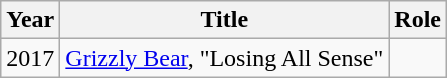<table class="wikitable">
<tr>
<th>Year</th>
<th>Title</th>
<th>Role</th>
</tr>
<tr>
<td>2017</td>
<td><a href='#'>Grizzly Bear</a>, "Losing All Sense"</td>
<td></td>
</tr>
</table>
